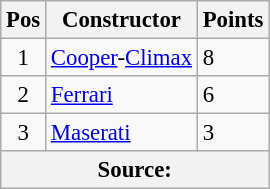<table class="wikitable" style="font-size: 95%;">
<tr>
<th>Pos</th>
<th>Constructor</th>
<th>Points</th>
</tr>
<tr>
<td align="center">1</td>
<td> <a href='#'>Cooper</a>-<a href='#'>Climax</a></td>
<td align="left">8</td>
</tr>
<tr>
<td align="center">2</td>
<td> <a href='#'>Ferrari</a></td>
<td align="left">6</td>
</tr>
<tr>
<td align="center">3</td>
<td> <a href='#'>Maserati</a></td>
<td align="left">3</td>
</tr>
<tr>
<th colspan=3>Source: </th>
</tr>
</table>
